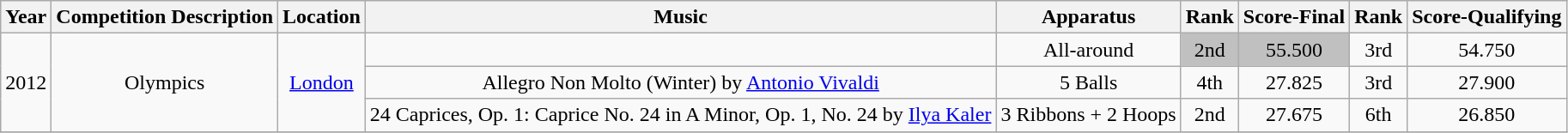<table class="wikitable" style="text-align:center">
<tr>
<th>Year</th>
<th>Competition Description</th>
<th>Location</th>
<th>Music </th>
<th>Apparatus</th>
<th>Rank</th>
<th>Score-Final</th>
<th>Rank</th>
<th>Score-Qualifying</th>
</tr>
<tr>
<td rowspan="3">2012</td>
<td rowspan="3">Olympics</td>
<td rowspan="3"><a href='#'>London</a></td>
<td></td>
<td>All-around</td>
<td bgcolor=silver>2nd</td>
<td bgcolor=silver>55.500</td>
<td>3rd</td>
<td>54.750</td>
</tr>
<tr>
<td>Allegro Non Molto (Winter) by <a href='#'>Antonio Vivaldi</a></td>
<td>5 Balls</td>
<td>4th</td>
<td>27.825</td>
<td>3rd</td>
<td>27.900</td>
</tr>
<tr>
<td>24 Caprices, Op. 1: Caprice No. 24 in A Minor, Op. 1, No. 24 by <a href='#'>Ilya Kaler</a></td>
<td>3 Ribbons + 2 Hoops</td>
<td>2nd</td>
<td>27.675</td>
<td>6th</td>
<td>26.850</td>
</tr>
<tr>
</tr>
</table>
